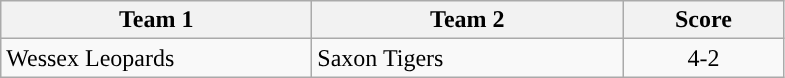<table class="wikitable" style="text-align:centre;">
<tr>
<th width=200>Team 1</th>
<th width=200>Team 2</th>
<th width=100>Score</th>
</tr>
<tr>
<td>Wessex Leopards</td>
<td>Saxon Tigers</td>
<td align=center>4-2</td>
</tr>
</table>
